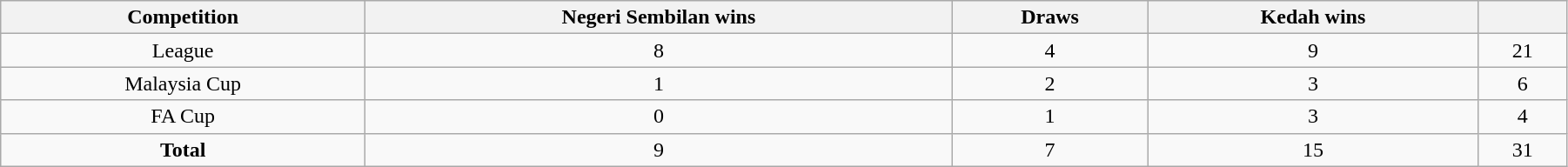<table class="wikitable" style="width:95%;text-align:center">
<tr>
<th>Competition</th>
<th>Negeri Sembilan wins</th>
<th>Draws</th>
<th>Kedah wins</th>
<th></th>
</tr>
<tr>
<td>League</td>
<td>8</td>
<td>4</td>
<td>9</td>
<td>21</td>
</tr>
<tr>
<td>Malaysia Cup</td>
<td>1</td>
<td>2</td>
<td>3</td>
<td>6</td>
</tr>
<tr>
<td>FA Cup</td>
<td>0</td>
<td>1</td>
<td>3</td>
<td>4</td>
</tr>
<tr>
<td><strong>Total</strong></td>
<td>9</td>
<td>7</td>
<td>15</td>
<td>31</td>
</tr>
</table>
